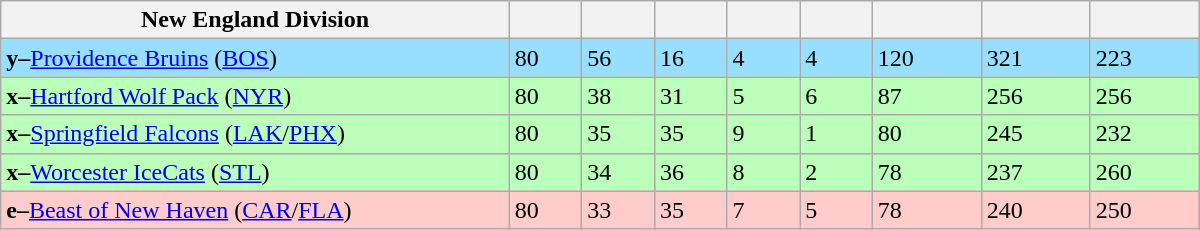<table class="wikitable" style="width:50em">
<tr>
<th width="35%">New England Division</th>
<th width="5%"></th>
<th width="5%"></th>
<th width="5%"></th>
<th width="5%"></th>
<th width="5%"></th>
<th width="7.5%"></th>
<th width="7.5%"></th>
<th width="7.5%"></th>
</tr>
<tr bgcolor="#97DEFF">
<td><strong>y–</strong><a href='#'>Providence Bruins</a> (<a href='#'>BOS</a>)</td>
<td>80</td>
<td>56</td>
<td>16</td>
<td>4</td>
<td>4</td>
<td>120</td>
<td>321</td>
<td>223</td>
</tr>
<tr bgcolor="#bbffbb">
<td><strong>x–</strong><a href='#'>Hartford Wolf Pack</a> (<a href='#'>NYR</a>)</td>
<td>80</td>
<td>38</td>
<td>31</td>
<td>5</td>
<td>6</td>
<td>87</td>
<td>256</td>
<td>256</td>
</tr>
<tr bgcolor="#bbffbb">
<td><strong>x–</strong><a href='#'>Springfield Falcons</a> (<a href='#'>LAK</a>/<a href='#'>PHX</a>)</td>
<td>80</td>
<td>35</td>
<td>35</td>
<td>9</td>
<td>1</td>
<td>80</td>
<td>245</td>
<td>232</td>
</tr>
<tr bgcolor="#bbffbb">
<td><strong>x–</strong><a href='#'>Worcester IceCats</a> (<a href='#'>STL</a>)</td>
<td>80</td>
<td>34</td>
<td>36</td>
<td>8</td>
<td>2</td>
<td>78</td>
<td>237</td>
<td>260</td>
</tr>
<tr bgcolor="#ffcccc">
<td><strong>e–</strong><a href='#'>Beast of New Haven</a> (<a href='#'>CAR</a>/<a href='#'>FLA</a>)</td>
<td>80</td>
<td>33</td>
<td>35</td>
<td>7</td>
<td>5</td>
<td>78</td>
<td>240</td>
<td>250</td>
</tr>
</table>
